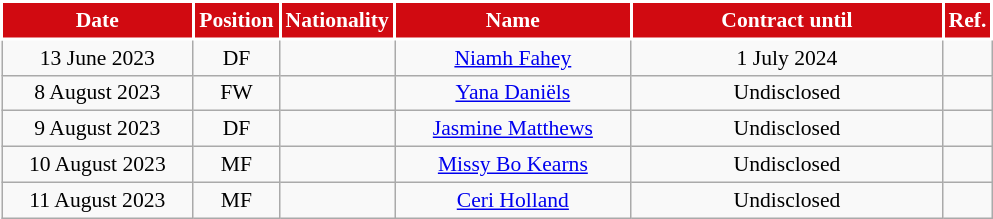<table class="wikitable" style="text-align:center; font-size:90%; ">
<tr>
<th style="background:#D10A11;color:white;border:2px solid #ffffff; width:120px;">Date</th>
<th style="background:#D10A11;color:white;border:2px solid #ffffff; width:50px;">Position</th>
<th style="background:#D10A11;color:white;border:2px solid #ffffff; width:50px;">Nationality</th>
<th style="background:#D10A11;color:white;border:2px solid #ffffff; width:150px;">Name</th>
<th style="background:#D10A11;color:white;border:2px solid #ffffff; width:200px;">Contract until</th>
<th style="background:#D10A11;color:white;border:2px solid #ffffff; width:25px;">Ref.</th>
</tr>
<tr>
<td>13 June 2023</td>
<td>DF</td>
<td></td>
<td><a href='#'>Niamh Fahey</a></td>
<td>1 July 2024</td>
<td></td>
</tr>
<tr>
<td>8 August 2023</td>
<td>FW</td>
<td></td>
<td><a href='#'>Yana Daniëls</a></td>
<td>Undisclosed</td>
<td></td>
</tr>
<tr>
<td>9 August 2023</td>
<td>DF</td>
<td></td>
<td><a href='#'>Jasmine Matthews</a></td>
<td>Undisclosed</td>
<td></td>
</tr>
<tr>
<td>10 August 2023</td>
<td>MF</td>
<td></td>
<td><a href='#'>Missy Bo Kearns</a></td>
<td>Undisclosed</td>
<td></td>
</tr>
<tr>
<td>11 August 2023</td>
<td>MF</td>
<td></td>
<td><a href='#'>Ceri Holland</a></td>
<td>Undisclosed</td>
<td></td>
</tr>
</table>
